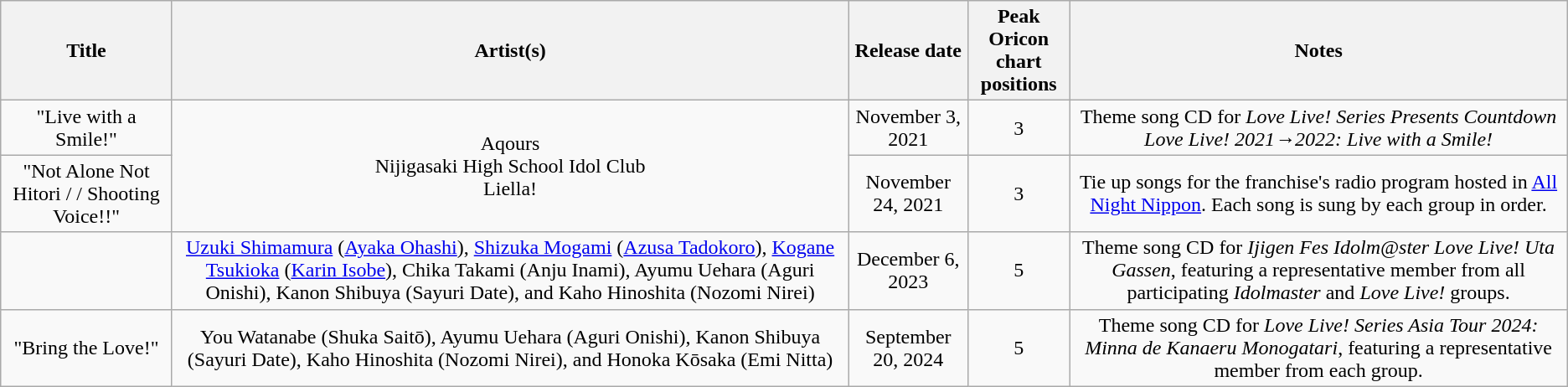<table class="wikitable" style="text-align:center;">
<tr>
<th rowspan="1" scope="col">Title</th>
<th rowspan="1" scope="col">Artist(s)</th>
<th colspan="1" scope="col">Release date</th>
<th rowspan="1" scope="col">Peak Oricon<br>chart positions</th>
<th rowspan="1">Notes</th>
</tr>
<tr>
<td>"Live with a Smile!"</td>
<td rowspan="2">Aqours<br>Nijigasaki High School Idol Club<br>Liella!</td>
<td>November 3, 2021</td>
<td>3</td>
<td>Theme song CD for <em>Love Live! Series Presents Countdown Love Live! 2021→2022: Live with a Smile!</em></td>
</tr>
<tr>
<td>"Not Alone Not Hitori /  / Shooting Voice!!"</td>
<td>November 24, 2021</td>
<td>3</td>
<td>Tie up songs for the franchise's radio program hosted in <a href='#'>All Night Nippon</a>. Each song is sung by each group in order.</td>
</tr>
<tr>
<td></td>
<td><a href='#'>Uzuki Shimamura</a> (<a href='#'>Ayaka Ohashi</a>), <a href='#'>Shizuka Mogami</a> (<a href='#'>Azusa Tadokoro</a>), <a href='#'>Kogane Tsukioka</a> (<a href='#'>Karin Isobe</a>), Chika Takami (Anju Inami), Ayumu Uehara (Aguri Onishi), Kanon Shibuya (Sayuri Date), and Kaho Hinoshita (Nozomi Nirei)</td>
<td>December 6, 2023</td>
<td>5</td>
<td>Theme song CD for <em>Ijigen Fes Idolm@ster Love Live! Uta Gassen</em>, featuring a representative member from all participating <em>Idolmaster</em> and <em>Love Live!</em> groups. </td>
</tr>
<tr>
<td>"Bring the Love!"</td>
<td>You Watanabe (Shuka Saitō), Ayumu Uehara (Aguri Onishi), Kanon Shibuya (Sayuri Date), Kaho Hinoshita (Nozomi Nirei), and Honoka Kōsaka (Emi Nitta)</td>
<td>September 20, 2024</td>
<td>5</td>
<td>Theme song CD for <em>Love Live! Series Asia Tour 2024: Minna de Kanaeru Monogatari</em>, featuring a representative member from each group. </td>
</tr>
</table>
